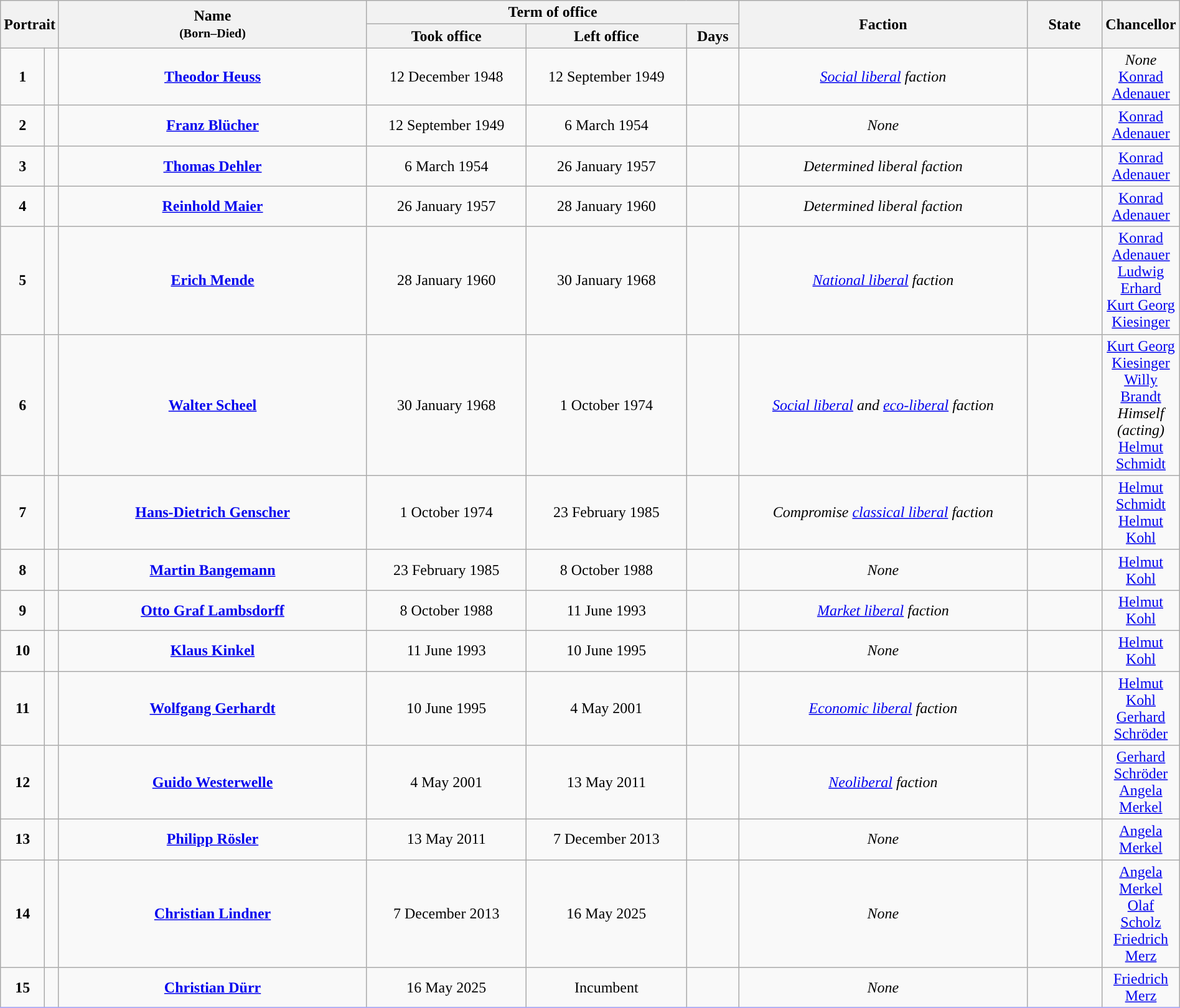<table class="wikitable" style="text-align:center; width:100%; border:1px #AAAAFF solid">
<tr>
<th width=80px rowspan=2 colspan=2>Portrait</th>
<th width=30% rowspan=2>Name<br><small>(Born–Died)</small></th>
<th width=35% colspan=3>Term of office</th>
<th width=28% rowspan=2>Faction</th>
<th width=28% rowspan=2>State</th>
<th width=28% rowspan=2>Chancellor</th>
</tr>
<tr>
<th>Took office</th>
<th>Left office</th>
<th>Days</th>
</tr>
<tr>
<td style="background:"><strong>1</strong></td>
<td></td>
<td><strong><a href='#'>Theodor Heuss</a></strong><br></td>
<td>12 December 1948</td>
<td>12 September 1949</td>
<td></td>
<td><em><a href='#'>Social liberal</a> faction</em></td>
<td></td>
<td><em>None</em><br><a href='#'>Konrad Adenauer</a></td>
</tr>
<tr>
<td style="background:"><strong>2</strong></td>
<td></td>
<td><strong><a href='#'>Franz Blücher</a></strong><br></td>
<td>12 September 1949</td>
<td>6 March 1954</td>
<td></td>
<td><em>None</em></td>
<td></td>
<td><a href='#'>Konrad Adenauer</a></td>
</tr>
<tr>
<td style="background:"><strong>3</strong></td>
<td></td>
<td><strong><a href='#'>Thomas Dehler</a></strong><br></td>
<td>6 March 1954</td>
<td>26 January 1957</td>
<td></td>
<td><em>Determined liberal faction</em></td>
<td></td>
<td><a href='#'>Konrad Adenauer</a></td>
</tr>
<tr>
<td style="background:"><strong>4</strong></td>
<td></td>
<td><strong><a href='#'>Reinhold Maier</a></strong><br></td>
<td>26 January 1957</td>
<td>28 January 1960</td>
<td></td>
<td><em>Determined liberal faction</em></td>
<td></td>
<td><a href='#'>Konrad Adenauer</a></td>
</tr>
<tr>
<td style="background:"><strong>5</strong></td>
<td></td>
<td><strong><a href='#'>Erich Mende</a></strong><br></td>
<td>28 January 1960</td>
<td>30 January 1968</td>
<td></td>
<td><em><a href='#'>National liberal</a> faction</em></td>
<td></td>
<td><a href='#'>Konrad Adenauer</a><br><a href='#'>Ludwig Erhard</a><br><a href='#'>Kurt Georg Kiesinger</a></td>
</tr>
<tr>
<td style="background:"><strong>6</strong></td>
<td></td>
<td><strong><a href='#'>Walter Scheel</a></strong><br></td>
<td>30 January 1968</td>
<td>1 October 1974</td>
<td></td>
<td><em><a href='#'>Social liberal</a> and <a href='#'>eco-liberal</a> faction</em></td>
<td></td>
<td><a href='#'>Kurt Georg Kiesinger</a><br><a href='#'>Willy Brandt</a><br><em>Himself</em> <em>(acting)</em><br><a href='#'>Helmut Schmidt</a></td>
</tr>
<tr>
<td style="background:"><strong>7</strong></td>
<td></td>
<td><strong><a href='#'>Hans-Dietrich Genscher</a></strong><br></td>
<td>1 October 1974</td>
<td>23 February 1985</td>
<td></td>
<td><em>Compromise <a href='#'>classical liberal</a> faction</em></td>
<td></td>
<td><a href='#'>Helmut Schmidt</a><br><a href='#'>Helmut Kohl</a></td>
</tr>
<tr>
<td style="background:"><strong>8</strong></td>
<td></td>
<td><strong><a href='#'>Martin Bangemann</a></strong><br></td>
<td>23 February 1985</td>
<td>8 October 1988</td>
<td></td>
<td><em>None </em></td>
<td></td>
<td><a href='#'>Helmut Kohl</a></td>
</tr>
<tr>
<td style="background:"><strong>9</strong></td>
<td></td>
<td><strong><a href='#'>Otto Graf Lambsdorff</a></strong><br></td>
<td>8 October 1988</td>
<td>11 June 1993</td>
<td></td>
<td><em><a href='#'>Market liberal</a> faction</em></td>
<td></td>
<td><a href='#'>Helmut Kohl</a></td>
</tr>
<tr>
<td style="background:"><strong>10</strong></td>
<td></td>
<td><strong><a href='#'>Klaus Kinkel</a></strong><br></td>
<td>11 June 1993</td>
<td>10 June 1995</td>
<td></td>
<td><em>None </em></td>
<td></td>
<td><a href='#'>Helmut Kohl</a></td>
</tr>
<tr>
<td style="background:"><strong>11</strong></td>
<td></td>
<td><strong><a href='#'>Wolfgang Gerhardt</a></strong><br></td>
<td>10 June 1995</td>
<td>4 May 2001</td>
<td></td>
<td><em><a href='#'>Economic liberal</a> faction</em></td>
<td></td>
<td><a href='#'>Helmut Kohl</a><br><a href='#'>Gerhard Schröder</a></td>
</tr>
<tr>
<td style="background:"><strong>12</strong></td>
<td></td>
<td><strong><a href='#'>Guido Westerwelle</a></strong><br></td>
<td>4 May 2001</td>
<td>13 May 2011</td>
<td></td>
<td><em><a href='#'>Neoliberal</a> faction</em></td>
<td></td>
<td><a href='#'>Gerhard Schröder</a><br><a href='#'>Angela Merkel</a></td>
</tr>
<tr>
<td style="background:"><strong>13</strong></td>
<td></td>
<td><strong><a href='#'>Philipp Rösler</a></strong><br></td>
<td>13 May 2011</td>
<td>7 December 2013</td>
<td></td>
<td><em>None</em></td>
<td></td>
<td><a href='#'>Angela Merkel</a></td>
</tr>
<tr>
<td style="background:"><strong>14</strong></td>
<td></td>
<td><strong><a href='#'>Christian Lindner</a></strong><br></td>
<td>7 December 2013</td>
<td>16 May 2025</td>
<td></td>
<td><em>None</em></td>
<td></td>
<td><a href='#'>Angela Merkel</a><br><a href='#'>Olaf Scholz</a><br><a href='#'>Friedrich Merz</a></td>
</tr>
<tr>
<td style="background:"><strong>15</strong></td>
<td></td>
<td><strong><a href='#'>Christian Dürr</a></strong><br></td>
<td>16 May 2025</td>
<td>Incumbent</td>
<td></td>
<td><em>None</em></td>
<td></td>
<td><a href='#'>Friedrich Merz</a></td>
</tr>
<tr>
</tr>
</table>
